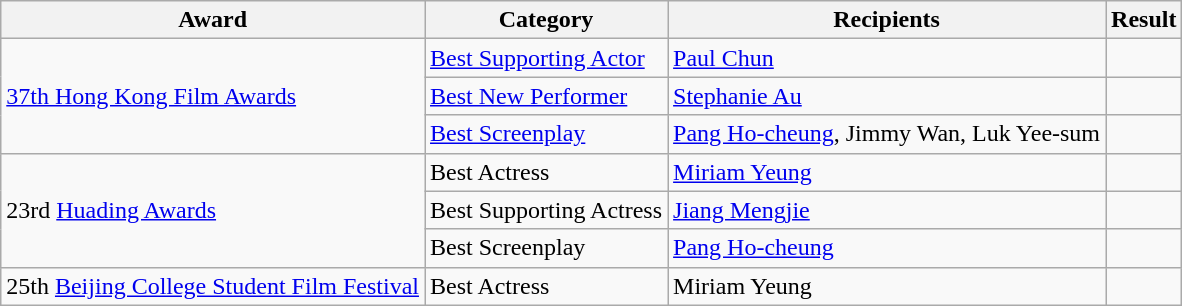<table class="wikitable">
<tr>
<th>Award</th>
<th>Category</th>
<th>Recipients</th>
<th>Result</th>
</tr>
<tr>
<td rowspan=3><a href='#'>37th Hong Kong Film Awards</a></td>
<td><a href='#'>Best Supporting Actor</a></td>
<td><a href='#'>Paul Chun</a></td>
<td></td>
</tr>
<tr>
<td><a href='#'>Best New Performer</a></td>
<td><a href='#'>Stephanie Au</a></td>
<td></td>
</tr>
<tr>
<td><a href='#'>Best Screenplay</a></td>
<td><a href='#'>Pang Ho-cheung</a>, Jimmy Wan, Luk Yee-sum</td>
<td></td>
</tr>
<tr>
<td rowspan=3>23rd <a href='#'>Huading Awards</a></td>
<td>Best Actress</td>
<td><a href='#'>Miriam Yeung</a></td>
<td></td>
</tr>
<tr>
<td>Best Supporting Actress</td>
<td><a href='#'>Jiang Mengjie</a></td>
<td></td>
</tr>
<tr>
<td>Best Screenplay</td>
<td><a href='#'>Pang Ho-cheung</a></td>
<td></td>
</tr>
<tr>
<td>25th <a href='#'>Beijing College Student Film Festival</a></td>
<td>Best Actress</td>
<td>Miriam Yeung</td>
<td></td>
</tr>
</table>
